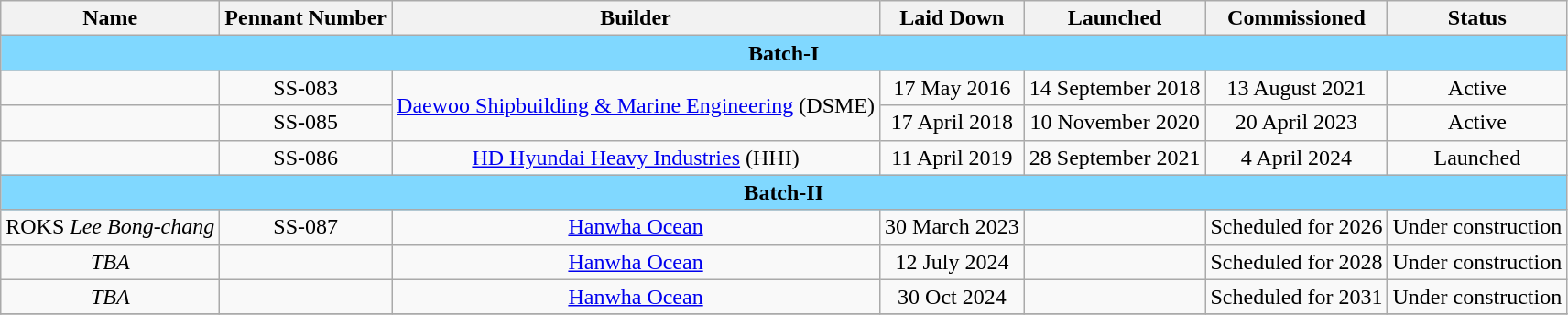<table class="wikitable" style="text-align:center;">
<tr>
<th>Name</th>
<th>Pennant Number</th>
<th>Builder</th>
<th>Laid Down</th>
<th>Launched</th>
<th>Commissioned</th>
<th>Status</th>
</tr>
<tr>
<th colspan=7 style="background: #80D8FF;text-align:center;">Batch-I</th>
</tr>
<tr>
<td></td>
<td>SS-083</td>
<td rowspan=2><a href='#'>Daewoo Shipbuilding & Marine Engineering</a> (DSME)</td>
<td>17 May 2016</td>
<td>14 September 2018</td>
<td>13 August 2021</td>
<td>Active</td>
</tr>
<tr>
<td></td>
<td>SS-085</td>
<td>17 April 2018</td>
<td>10 November 2020</td>
<td>20 April 2023</td>
<td>Active</td>
</tr>
<tr>
<td></td>
<td>SS-086</td>
<td><a href='#'>HD Hyundai Heavy Industries</a> (HHI)</td>
<td>11 April 2019</td>
<td>28 September 2021</td>
<td>4 April 2024</td>
<td>Launched</td>
</tr>
<tr>
<th colspan=7 style="background: #80D8FF;text-align:center;">Batch-II</th>
</tr>
<tr>
<td>ROKS <em>Lee Bong-chang</em></td>
<td>SS-087</td>
<td><a href='#'>Hanwha Ocean</a></td>
<td>30 March 2023</td>
<td></td>
<td>Scheduled for 2026</td>
<td>Under construction</td>
</tr>
<tr>
<td><em>TBA</em></td>
<td></td>
<td><a href='#'>Hanwha Ocean</a></td>
<td>12 July 2024</td>
<td></td>
<td>Scheduled for 2028</td>
<td>Under construction</td>
</tr>
<tr>
<td><em>TBA</em></td>
<td></td>
<td><a href='#'>Hanwha Ocean</a></td>
<td>30 Oct 2024</td>
<td></td>
<td>Scheduled for 2031</td>
<td>Under construction</td>
</tr>
<tr>
</tr>
</table>
